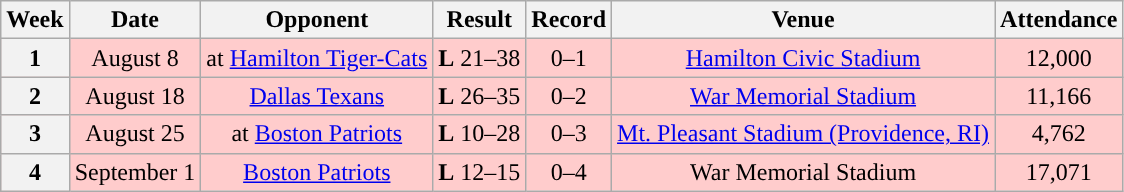<table class="wikitable" style="text-align:center">
<tr>
<th>Week</th>
<th>Date</th>
<th>Opponent</th>
<th>Result</th>
<th>Record</th>
<th>Venue</th>
<th>Attendance</th>
</tr>
<tr style="background:#fcc">
<th>1</th>
<td>August 8</td>
<td>at <a href='#'>Hamilton Tiger-Cats</a></td>
<td><strong>L</strong> 21–38</td>
<td>0–1</td>
<td><a href='#'>Hamilton Civic Stadium</a></td>
<td>12,000 </td>
</tr>
<tr style="background:#fcc">
<th>2</th>
<td>August 18</td>
<td><a href='#'>Dallas Texans</a></td>
<td><strong>L</strong> 26–35</td>
<td>0–2</td>
<td><a href='#'>War Memorial Stadium</a></td>
<td>11,166</td>
</tr>
<tr style="background:#fcc">
<th>3</th>
<td>August 25</td>
<td>at <a href='#'>Boston Patriots</a></td>
<td><strong>L</strong> 10–28</td>
<td>0–3</td>
<td><a href='#'>Mt. Pleasant Stadium (Providence, RI)</a></td>
<td>4,762</td>
</tr>
<tr style="background:#fcc">
<th>4</th>
<td>September 1</td>
<td><a href='#'>Boston Patriots</a></td>
<td><strong>L</strong> 12–15</td>
<td>0–4</td>
<td>War Memorial Stadium</td>
<td>17,071</td>
</tr>
</table>
